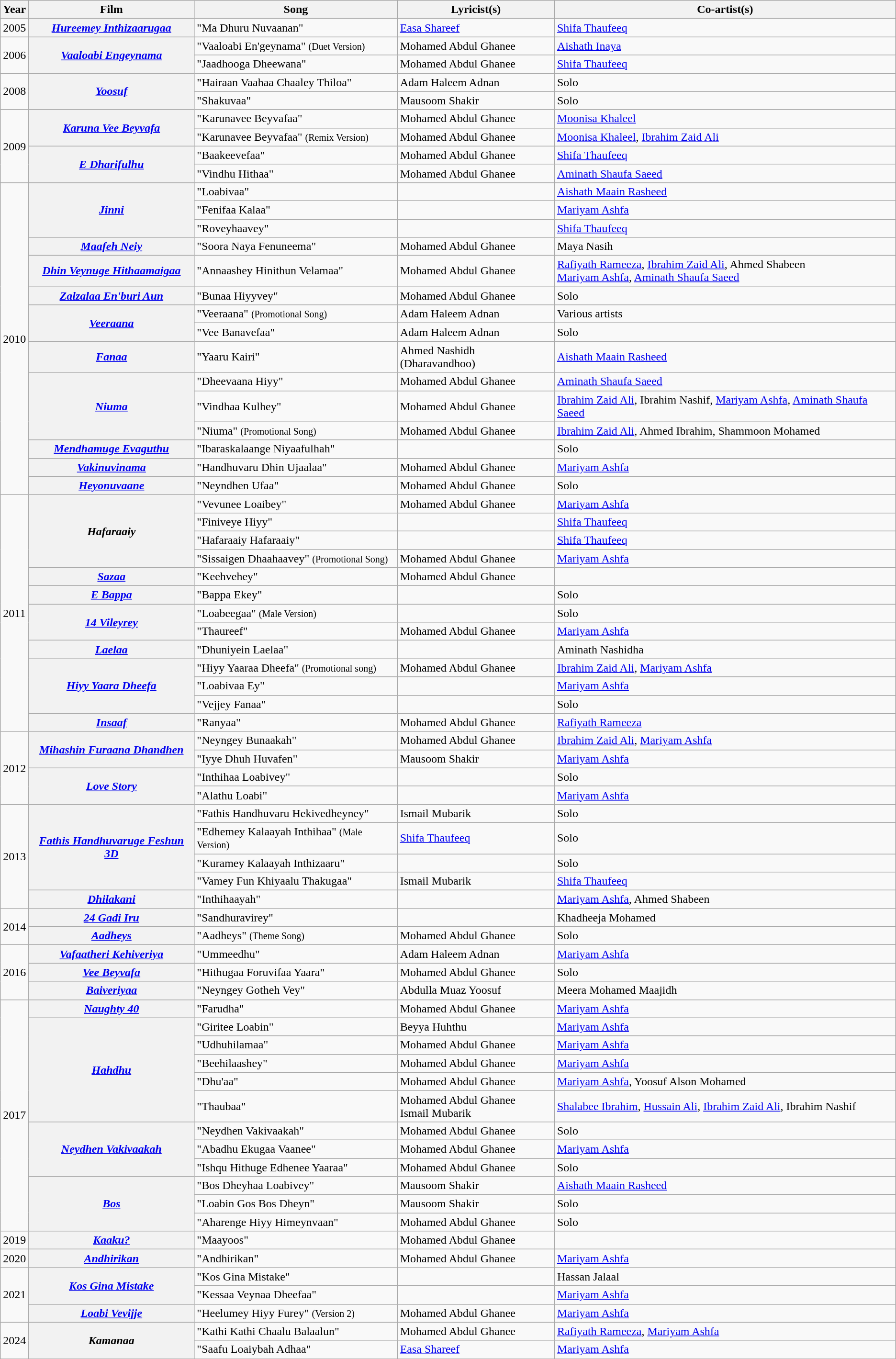<table class="wikitable plainrowheaders">
<tr>
<th scope="col">Year</th>
<th scope="col">Film</th>
<th scope="col">Song</th>
<th scope="col">Lyricist(s)</th>
<th scope="col">Co-artist(s)</th>
</tr>
<tr>
<td>2005</td>
<th scope="row"><em><a href='#'>Hureemey Inthizaarugaa</a></em></th>
<td>"Ma Dhuru Nuvaanan"</td>
<td><a href='#'>Easa Shareef</a></td>
<td><a href='#'>Shifa Thaufeeq</a></td>
</tr>
<tr>
<td rowspan="2">2006</td>
<th scope="row" rowspan="2"><em><a href='#'>Vaaloabi Engeynama</a></em></th>
<td>"Vaaloabi En'geynama" <small>(Duet Version)</small></td>
<td>Mohamed Abdul Ghanee</td>
<td><a href='#'>Aishath Inaya</a></td>
</tr>
<tr>
<td>"Jaadhooga Dheewana"</td>
<td>Mohamed Abdul Ghanee</td>
<td><a href='#'>Shifa Thaufeeq</a></td>
</tr>
<tr>
<td rowspan="2">2008</td>
<th scope="row" rowspan="2"><em><a href='#'>Yoosuf</a></em></th>
<td>"Hairaan Vaahaa Chaaley Thiloa"</td>
<td>Adam Haleem Adnan</td>
<td>Solo</td>
</tr>
<tr>
<td>"Shakuvaa"</td>
<td>Mausoom Shakir</td>
<td>Solo</td>
</tr>
<tr>
<td rowspan="4">2009</td>
<th rowspan="2" scope="row"><em><a href='#'>Karuna Vee Beyvafa</a></em></th>
<td>"Karunavee Beyvafaa"</td>
<td>Mohamed Abdul Ghanee</td>
<td><a href='#'>Moonisa Khaleel</a></td>
</tr>
<tr>
<td>"Karunavee Beyvafaa" <small>(Remix Version)</small></td>
<td>Mohamed Abdul Ghanee</td>
<td><a href='#'>Moonisa Khaleel</a>, <a href='#'>Ibrahim Zaid Ali</a></td>
</tr>
<tr>
<th rowspan="2" scope="row"><em><a href='#'>E Dharifulhu</a></em></th>
<td>"Baakeevefaa"</td>
<td>Mohamed Abdul Ghanee</td>
<td><a href='#'>Shifa Thaufeeq</a></td>
</tr>
<tr>
<td>"Vindhu Hithaa"</td>
<td>Mohamed Abdul Ghanee</td>
<td><a href='#'>Aminath Shaufa Saeed</a></td>
</tr>
<tr>
<td rowspan="15">2010</td>
<th rowspan="3" scope="row"><em><a href='#'>Jinni</a></em></th>
<td>"Loabivaa"</td>
<td></td>
<td><a href='#'>Aishath Maain Rasheed</a></td>
</tr>
<tr>
<td>"Fenifaa Kalaa"</td>
<td></td>
<td><a href='#'>Mariyam Ashfa</a></td>
</tr>
<tr>
<td>"Roveyhaavey"</td>
<td></td>
<td><a href='#'>Shifa Thaufeeq</a></td>
</tr>
<tr>
<th scope="row"><em><a href='#'>Maafeh Neiy</a></em></th>
<td>"Soora Naya Fenuneema"</td>
<td>Mohamed Abdul Ghanee</td>
<td>Maya Nasih</td>
</tr>
<tr>
<th scope="row"><em><a href='#'>Dhin Veynuge Hithaamaigaa</a></em></th>
<td>"Annaashey Hinithun Velamaa"</td>
<td>Mohamed Abdul Ghanee</td>
<td><a href='#'>Rafiyath Rameeza</a>, <a href='#'>Ibrahim Zaid Ali</a>, Ahmed Shabeen<br><a href='#'>Mariyam Ashfa</a>, <a href='#'>Aminath Shaufa Saeed</a></td>
</tr>
<tr>
<th scope="row"><em><a href='#'>Zalzalaa En'buri Aun</a></em></th>
<td>"Bunaa Hiyyvey"</td>
<td>Mohamed Abdul Ghanee</td>
<td>Solo</td>
</tr>
<tr>
<th rowspan="2" scope="row"><em><a href='#'>Veeraana</a></em></th>
<td>"Veeraana" <small>(Promotional Song)</small></td>
<td>Adam Haleem Adnan</td>
<td>Various artists</td>
</tr>
<tr>
<td>"Vee Banavefaa"</td>
<td>Adam Haleem Adnan</td>
<td>Solo</td>
</tr>
<tr>
<th scope="row"><em><a href='#'>Fanaa</a></em></th>
<td>"Yaaru Kairi"</td>
<td>Ahmed Nashidh (Dharavandhoo)</td>
<td><a href='#'>Aishath Maain Rasheed</a></td>
</tr>
<tr>
<th rowspan="3" scope="row"><em><a href='#'>Niuma</a></em></th>
<td>"Dheevaana Hiyy"</td>
<td>Mohamed Abdul Ghanee</td>
<td><a href='#'>Aminath Shaufa Saeed</a></td>
</tr>
<tr>
<td>"Vindhaa Kulhey"</td>
<td>Mohamed Abdul Ghanee</td>
<td><a href='#'>Ibrahim Zaid Ali</a>, Ibrahim Nashif, <a href='#'>Mariyam Ashfa</a>, <a href='#'>Aminath Shaufa Saeed</a></td>
</tr>
<tr>
<td>"Niuma" <small>(Promotional Song)</small></td>
<td>Mohamed Abdul Ghanee</td>
<td><a href='#'>Ibrahim Zaid Ali</a>, Ahmed Ibrahim, Shammoon Mohamed</td>
</tr>
<tr>
<th scope="row"><em><a href='#'>Mendhamuge Evaguthu</a></em></th>
<td>"Ibaraskalaange Niyaafulhah"</td>
<td></td>
<td>Solo</td>
</tr>
<tr>
<th scope="row"><em><a href='#'>Vakinuvinama</a></em></th>
<td>"Handhuvaru Dhin Ujaalaa"</td>
<td>Mohamed Abdul Ghanee</td>
<td><a href='#'>Mariyam Ashfa</a></td>
</tr>
<tr>
<th scope="row"><em><a href='#'>Heyonuvaane</a></em></th>
<td>"Neyndhen Ufaa"</td>
<td>Mohamed Abdul Ghanee</td>
<td>Solo</td>
</tr>
<tr>
<td rowspan="13">2011</td>
<th rowspan="4" scope="row"><em>Hafaraaiy</em></th>
<td>"Vevunee Loaibey"</td>
<td>Mohamed Abdul Ghanee</td>
<td><a href='#'>Mariyam Ashfa</a></td>
</tr>
<tr>
<td>"Finiveye Hiyy"</td>
<td></td>
<td><a href='#'>Shifa Thaufeeq</a></td>
</tr>
<tr>
<td>"Hafaraaiy Hafaraaiy"</td>
<td></td>
<td><a href='#'>Shifa Thaufeeq</a></td>
</tr>
<tr>
<td>"Sissaigen Dhaahaavey" <small>(Promotional Song)</small></td>
<td>Mohamed Abdul Ghanee</td>
<td><a href='#'>Mariyam Ashfa</a></td>
</tr>
<tr>
<th scope="row"><em><a href='#'>Sazaa</a></em></th>
<td>"Keehvehey"</td>
<td>Mohamed Abdul Ghanee</td>
<td></td>
</tr>
<tr>
<th scope="row"><em><a href='#'>E Bappa</a></em></th>
<td>"Bappa Ekey"</td>
<td></td>
<td>Solo</td>
</tr>
<tr>
<th rowspan="2" scope="row"><em><a href='#'>14 Vileyrey</a></em></th>
<td>"Loabeegaa" <small>(Male Version)</small></td>
<td></td>
<td>Solo</td>
</tr>
<tr>
<td>"Thaureef"</td>
<td>Mohamed Abdul Ghanee</td>
<td><a href='#'>Mariyam Ashfa</a></td>
</tr>
<tr>
<th scope="row"><em><a href='#'>Laelaa</a></em></th>
<td>"Dhuniyein Laelaa"</td>
<td></td>
<td>Aminath Nashidha</td>
</tr>
<tr>
<th rowspan="3" scope="row"><em><a href='#'>Hiyy Yaara Dheefa</a></em></th>
<td>"Hiyy Yaaraa Dheefa" <small>(Promotional song)</small></td>
<td>Mohamed Abdul Ghanee</td>
<td><a href='#'>Ibrahim Zaid Ali</a>, <a href='#'>Mariyam Ashfa</a></td>
</tr>
<tr>
<td>"Loabivaa Ey"</td>
<td></td>
<td><a href='#'>Mariyam Ashfa</a></td>
</tr>
<tr>
<td>"Vejjey Fanaa"</td>
<td></td>
<td>Solo</td>
</tr>
<tr>
<th scope="row"><em><a href='#'>Insaaf</a></em></th>
<td>"Ranyaa"</td>
<td>Mohamed Abdul Ghanee</td>
<td><a href='#'>Rafiyath Rameeza</a></td>
</tr>
<tr>
<td rowspan="4">2012</td>
<th scope="row" rowspan="2"><em><a href='#'>Mihashin Furaana Dhandhen</a></em></th>
<td>"Neyngey Bunaakah"</td>
<td>Mohamed Abdul Ghanee</td>
<td><a href='#'>Ibrahim Zaid Ali</a>, <a href='#'>Mariyam Ashfa</a></td>
</tr>
<tr>
<td>"Iyye Dhuh Huvafen"</td>
<td>Mausoom Shakir</td>
<td><a href='#'>Mariyam Ashfa</a></td>
</tr>
<tr>
<th rowspan="2" scope="row"><em><a href='#'>Love Story</a></em></th>
<td>"Inthihaa Loabivey"</td>
<td></td>
<td>Solo</td>
</tr>
<tr>
<td>"Alathu Loabi"</td>
<td></td>
<td><a href='#'>Mariyam Ashfa</a></td>
</tr>
<tr>
<td rowspan="5">2013</td>
<th rowspan="4" scope="row"><em><a href='#'>Fathis Handhuvaruge Feshun 3D</a></em></th>
<td>"Fathis Handhuvaru Hekivedheyney"</td>
<td>Ismail Mubarik</td>
<td>Solo</td>
</tr>
<tr>
<td>"Edhemey Kalaayah Inthihaa" <small>(Male Version)</small></td>
<td><a href='#'>Shifa Thaufeeq</a></td>
<td>Solo</td>
</tr>
<tr>
<td>"Kuramey Kalaayah Inthizaaru"</td>
<td></td>
<td>Solo</td>
</tr>
<tr>
<td>"Vamey Fun Khiyaalu Thakugaa"</td>
<td>Ismail Mubarik</td>
<td><a href='#'>Shifa Thaufeeq</a></td>
</tr>
<tr>
<th scope="row"><em><a href='#'>Dhilakani</a></em></th>
<td>"Inthihaayah"</td>
<td></td>
<td><a href='#'>Mariyam Ashfa</a>, Ahmed Shabeen</td>
</tr>
<tr>
<td rowspan="2">2014</td>
<th scope="row"><em><a href='#'>24 Gadi Iru</a></em></th>
<td>"Sandhuravirey"</td>
<td></td>
<td>Khadheeja Mohamed</td>
</tr>
<tr>
<th scope="row"><em><a href='#'>Aadheys</a></em></th>
<td>"Aadheys" <small>(Theme Song)</small></td>
<td>Mohamed Abdul Ghanee</td>
<td>Solo</td>
</tr>
<tr>
<td rowspan="3">2016</td>
<th scope="row"><em><a href='#'>Vafaatheri Kehiveriya</a></em></th>
<td>"Ummeedhu"</td>
<td>Adam Haleem Adnan</td>
<td><a href='#'>Mariyam Ashfa</a></td>
</tr>
<tr>
<th scope="row"><em><a href='#'>Vee Beyvafa</a></em></th>
<td>"Hithugaa Foruvifaa Yaara"</td>
<td>Mohamed Abdul Ghanee</td>
<td>Solo</td>
</tr>
<tr>
<th scope="row"><em><a href='#'>Baiveriyaa</a></em></th>
<td>"Neyngey Gotheh Vey"</td>
<td>Abdulla Muaz Yoosuf</td>
<td>Meera Mohamed Maajidh</td>
</tr>
<tr>
<td rowspan="12">2017</td>
<th scope="row"><em><a href='#'>Naughty 40</a></em></th>
<td>"Farudha"</td>
<td>Mohamed Abdul Ghanee</td>
<td><a href='#'>Mariyam Ashfa</a></td>
</tr>
<tr>
<th rowspan="5" scope="row"><em><a href='#'>Hahdhu</a></em></th>
<td>"Giritee Loabin"</td>
<td>Beyya Huhthu</td>
<td><a href='#'>Mariyam Ashfa</a></td>
</tr>
<tr>
<td>"Udhuhilamaa"</td>
<td>Mohamed Abdul Ghanee</td>
<td><a href='#'>Mariyam Ashfa</a></td>
</tr>
<tr>
<td>"Beehilaashey"</td>
<td>Mohamed Abdul Ghanee</td>
<td><a href='#'>Mariyam Ashfa</a></td>
</tr>
<tr>
<td>"Dhu'aa"</td>
<td>Mohamed Abdul Ghanee</td>
<td><a href='#'>Mariyam Ashfa</a>, Yoosuf Alson Mohamed</td>
</tr>
<tr>
<td>"Thaubaa"</td>
<td>Mohamed Abdul Ghanee<br>Ismail Mubarik</td>
<td><a href='#'>Shalabee Ibrahim</a>, <a href='#'>Hussain Ali</a>, <a href='#'>Ibrahim Zaid Ali</a>, Ibrahim Nashif</td>
</tr>
<tr>
<th scope="row" rowspan="3"><em><a href='#'>Neydhen Vakivaakah</a></em></th>
<td>"Neydhen Vakivaakah"</td>
<td>Mohamed Abdul Ghanee</td>
<td>Solo</td>
</tr>
<tr>
<td>"Abadhu Ekugaa Vaanee"</td>
<td>Mohamed Abdul Ghanee</td>
<td><a href='#'>Mariyam Ashfa</a></td>
</tr>
<tr>
<td>"Ishqu Hithuge Edhenee Yaaraa"</td>
<td>Mohamed Abdul Ghanee</td>
<td>Solo</td>
</tr>
<tr>
<th rowspan="3" scope="row"><em><a href='#'>Bos</a></em></th>
<td>"Bos Dheyhaa Loabivey"</td>
<td>Mausoom Shakir</td>
<td><a href='#'>Aishath Maain Rasheed</a></td>
</tr>
<tr>
<td>"Loabin Gos Bos Dheyn"</td>
<td>Mausoom Shakir</td>
<td>Solo</td>
</tr>
<tr>
<td>"Aharenge Hiyy Himeynvaan"</td>
<td>Mohamed Abdul Ghanee</td>
<td>Solo</td>
</tr>
<tr>
<td>2019</td>
<th scope="row"><em><a href='#'>Kaaku?</a></em></th>
<td>"Maayoos"</td>
<td>Mohamed Abdul Ghanee</td>
<td></td>
</tr>
<tr>
<td>2020</td>
<th scope="row"><em><a href='#'>Andhirikan</a></em></th>
<td>"Andhirikan"</td>
<td>Mohamed Abdul Ghanee</td>
<td><a href='#'>Mariyam Ashfa</a></td>
</tr>
<tr>
<td rowspan="3">2021</td>
<th scope="row" rowspan="2"><em><a href='#'>Kos Gina Mistake</a></em></th>
<td>"Kos Gina Mistake"</td>
<td></td>
<td>Hassan Jalaal</td>
</tr>
<tr>
<td>"Kessaa Veynaa Dheefaa"</td>
<td></td>
<td><a href='#'>Mariyam Ashfa</a></td>
</tr>
<tr>
<th scope="row"><em><a href='#'>Loabi Vevijje</a></em></th>
<td>"Heelumey Hiyy Furey" <small>(Version 2)</small></td>
<td>Mohamed Abdul Ghanee</td>
<td><a href='#'>Mariyam Ashfa</a></td>
</tr>
<tr>
<td rowspan="2">2024</td>
<th scope="row" rowspan="2"><em>Kamanaa</em></th>
<td>"Kathi Kathi Chaalu Balaalun"</td>
<td>Mohamed Abdul Ghanee</td>
<td><a href='#'>Rafiyath Rameeza</a>, <a href='#'>Mariyam Ashfa</a></td>
</tr>
<tr>
<td>"Saafu Loaiybah Adhaa"</td>
<td><a href='#'>Easa Shareef</a></td>
<td><a href='#'>Mariyam Ashfa</a></td>
</tr>
<tr>
</tr>
</table>
